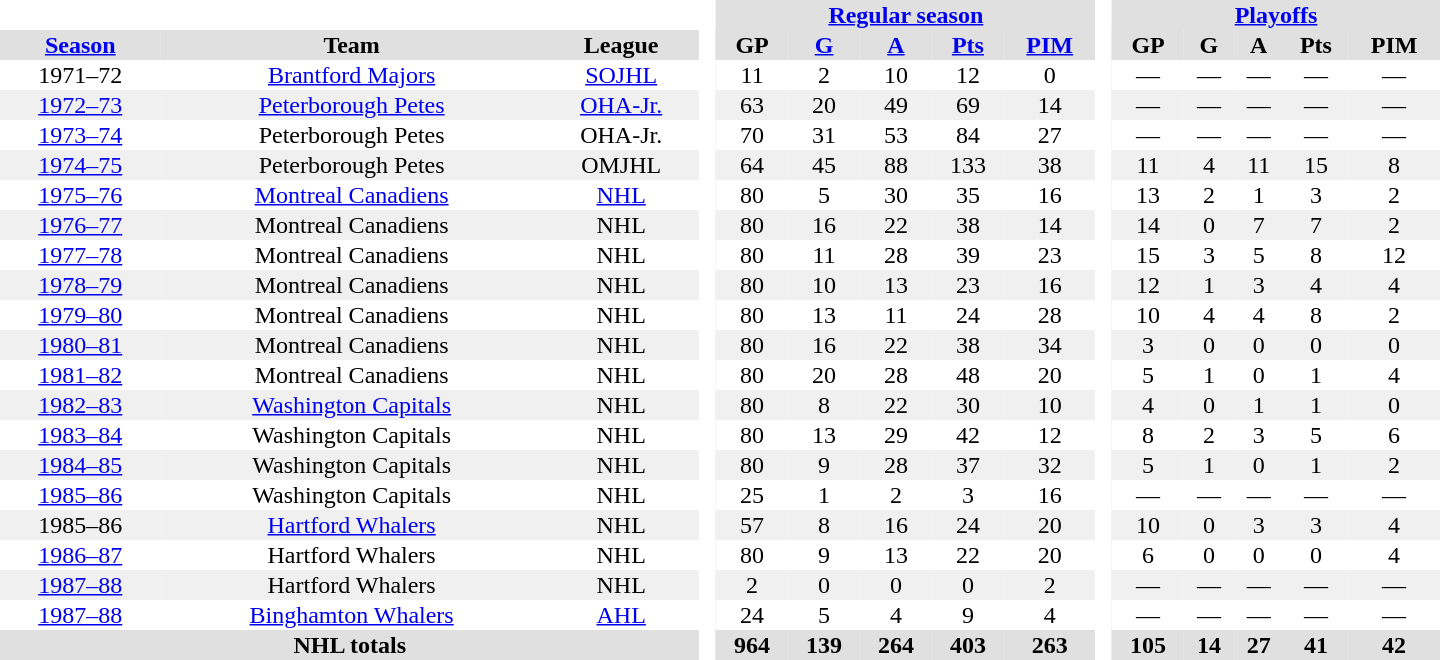<table border="0" cellpadding="1" cellspacing="0" style="text-align:center; width:60em">
<tr bgcolor="#e0e0e0">
<th colspan="3" bgcolor="#ffffff"> </th>
<th rowspan="99" bgcolor="#ffffff"> </th>
<th colspan="5"><a href='#'>Regular season</a></th>
<th rowspan="99" bgcolor="#ffffff"> </th>
<th colspan="5"><a href='#'>Playoffs</a></th>
</tr>
<tr bgcolor="#e0e0e0">
<th><a href='#'>Season</a></th>
<th>Team</th>
<th>League</th>
<th>GP</th>
<th><a href='#'>G</a></th>
<th><a href='#'>A</a></th>
<th><a href='#'>Pts</a></th>
<th><a href='#'>PIM</a></th>
<th>GP</th>
<th>G</th>
<th>A</th>
<th>Pts</th>
<th>PIM</th>
</tr>
<tr>
<td>1971–72</td>
<td><a href='#'>Brantford Majors</a></td>
<td><a href='#'>SOJHL</a></td>
<td>11</td>
<td>2</td>
<td>10</td>
<td>12</td>
<td>0</td>
<td>—</td>
<td>—</td>
<td>—</td>
<td>—</td>
<td>—</td>
</tr>
<tr bgcolor="#f0f0f0">
<td><a href='#'>1972–73</a></td>
<td><a href='#'>Peterborough Petes</a></td>
<td><a href='#'>OHA-Jr.</a></td>
<td>63</td>
<td>20</td>
<td>49</td>
<td>69</td>
<td>14</td>
<td>—</td>
<td>—</td>
<td>—</td>
<td>—</td>
<td>—</td>
</tr>
<tr>
<td><a href='#'>1973–74</a></td>
<td>Peterborough Petes</td>
<td>OHA-Jr.</td>
<td>70</td>
<td>31</td>
<td>53</td>
<td>84</td>
<td>27</td>
<td>—</td>
<td>—</td>
<td>—</td>
<td>—</td>
<td>—</td>
</tr>
<tr bgcolor="#f0f0f0">
<td><a href='#'>1974–75</a></td>
<td>Peterborough Petes</td>
<td>OMJHL</td>
<td>64</td>
<td>45</td>
<td>88</td>
<td>133</td>
<td>38</td>
<td>11</td>
<td>4</td>
<td>11</td>
<td>15</td>
<td>8</td>
</tr>
<tr>
<td><a href='#'>1975–76</a></td>
<td><a href='#'>Montreal Canadiens</a></td>
<td><a href='#'>NHL</a></td>
<td>80</td>
<td>5</td>
<td>30</td>
<td>35</td>
<td>16</td>
<td>13</td>
<td>2</td>
<td>1</td>
<td>3</td>
<td>2</td>
</tr>
<tr bgcolor="#f0f0f0">
<td><a href='#'>1976–77</a></td>
<td>Montreal Canadiens</td>
<td>NHL</td>
<td>80</td>
<td>16</td>
<td>22</td>
<td>38</td>
<td>14</td>
<td>14</td>
<td>0</td>
<td>7</td>
<td>7</td>
<td>2</td>
</tr>
<tr>
<td><a href='#'>1977–78</a></td>
<td>Montreal Canadiens</td>
<td>NHL</td>
<td>80</td>
<td>11</td>
<td>28</td>
<td>39</td>
<td>23</td>
<td>15</td>
<td>3</td>
<td>5</td>
<td>8</td>
<td>12</td>
</tr>
<tr bgcolor="#f0f0f0">
<td><a href='#'>1978–79</a></td>
<td>Montreal Canadiens</td>
<td>NHL</td>
<td>80</td>
<td>10</td>
<td>13</td>
<td>23</td>
<td>16</td>
<td>12</td>
<td>1</td>
<td>3</td>
<td>4</td>
<td>4</td>
</tr>
<tr>
<td><a href='#'>1979–80</a></td>
<td>Montreal Canadiens</td>
<td>NHL</td>
<td>80</td>
<td>13</td>
<td>11</td>
<td>24</td>
<td>28</td>
<td>10</td>
<td>4</td>
<td>4</td>
<td>8</td>
<td>2</td>
</tr>
<tr bgcolor="#f0f0f0">
<td><a href='#'>1980–81</a></td>
<td>Montreal Canadiens</td>
<td>NHL</td>
<td>80</td>
<td>16</td>
<td>22</td>
<td>38</td>
<td>34</td>
<td>3</td>
<td>0</td>
<td>0</td>
<td>0</td>
<td>0</td>
</tr>
<tr>
<td><a href='#'>1981–82</a></td>
<td>Montreal Canadiens</td>
<td>NHL</td>
<td>80</td>
<td>20</td>
<td>28</td>
<td>48</td>
<td>20</td>
<td>5</td>
<td>1</td>
<td>0</td>
<td>1</td>
<td>4</td>
</tr>
<tr bgcolor="#f0f0f0">
<td><a href='#'>1982–83</a></td>
<td><a href='#'>Washington Capitals</a></td>
<td>NHL</td>
<td>80</td>
<td>8</td>
<td>22</td>
<td>30</td>
<td>10</td>
<td>4</td>
<td>0</td>
<td>1</td>
<td>1</td>
<td>0</td>
</tr>
<tr>
<td><a href='#'>1983–84</a></td>
<td>Washington Capitals</td>
<td>NHL</td>
<td>80</td>
<td>13</td>
<td>29</td>
<td>42</td>
<td>12</td>
<td>8</td>
<td>2</td>
<td>3</td>
<td>5</td>
<td>6</td>
</tr>
<tr bgcolor="#f0f0f0">
<td><a href='#'>1984–85</a></td>
<td>Washington Capitals</td>
<td>NHL</td>
<td>80</td>
<td>9</td>
<td>28</td>
<td>37</td>
<td>32</td>
<td>5</td>
<td>1</td>
<td>0</td>
<td>1</td>
<td>2</td>
</tr>
<tr>
<td><a href='#'>1985–86</a></td>
<td>Washington Capitals</td>
<td>NHL</td>
<td>25</td>
<td>1</td>
<td>2</td>
<td>3</td>
<td>16</td>
<td>—</td>
<td>—</td>
<td>—</td>
<td>—</td>
<td>—</td>
</tr>
<tr bgcolor="#f0f0f0">
<td>1985–86</td>
<td><a href='#'>Hartford Whalers</a></td>
<td>NHL</td>
<td>57</td>
<td>8</td>
<td>16</td>
<td>24</td>
<td>20</td>
<td>10</td>
<td>0</td>
<td>3</td>
<td>3</td>
<td>4</td>
</tr>
<tr>
<td><a href='#'>1986–87</a></td>
<td>Hartford Whalers</td>
<td>NHL</td>
<td>80</td>
<td>9</td>
<td>13</td>
<td>22</td>
<td>20</td>
<td>6</td>
<td>0</td>
<td>0</td>
<td>0</td>
<td>4</td>
</tr>
<tr bgcolor="#f0f0f0">
<td><a href='#'>1987–88</a></td>
<td>Hartford Whalers</td>
<td>NHL</td>
<td>2</td>
<td>0</td>
<td>0</td>
<td>0</td>
<td>2</td>
<td>—</td>
<td>—</td>
<td>—</td>
<td>—</td>
<td>—</td>
</tr>
<tr>
<td><a href='#'>1987–88</a></td>
<td><a href='#'>Binghamton Whalers</a></td>
<td><a href='#'>AHL</a></td>
<td>24</td>
<td>5</td>
<td>4</td>
<td>9</td>
<td>4</td>
<td>—</td>
<td>—</td>
<td>—</td>
<td>—</td>
<td>—</td>
</tr>
<tr bgcolor="#e0e0e0">
<th colspan="3">NHL totals</th>
<th>964</th>
<th>139</th>
<th>264</th>
<th>403</th>
<th>263</th>
<th>105</th>
<th>14</th>
<th>27</th>
<th>41</th>
<th>42</th>
</tr>
</table>
